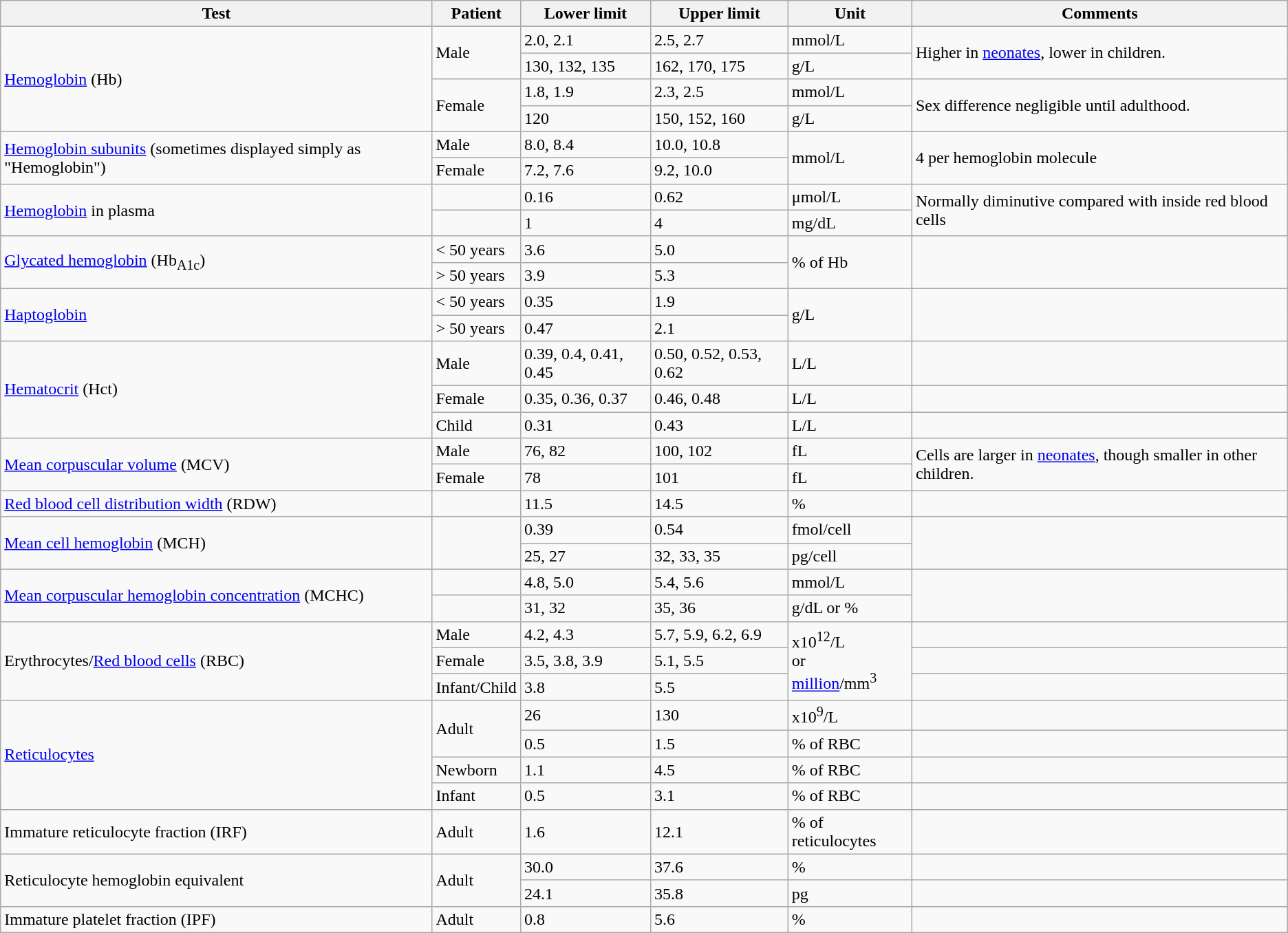<table class="wikitable">
<tr>
<th>Test</th>
<th>Patient</th>
<th>Lower limit</th>
<th>Upper limit</th>
<th>Unit</th>
<th>Comments</th>
</tr>
<tr>
<td rowspan=4><a href='#'>Hemoglobin</a> (Hb)</td>
<td rowspan=2>Male</td>
<td>2.0, 2.1</td>
<td>2.5, 2.7</td>
<td>mmol/L</td>
<td rowspan=2>Higher in <a href='#'>neonates</a>, lower in children.</td>
</tr>
<tr>
<td>130, 132, 135</td>
<td>162, 170, 175</td>
<td>g/L</td>
</tr>
<tr>
<td rowspan=2>Female</td>
<td>1.8, 1.9</td>
<td>2.3, 2.5</td>
<td>mmol/L</td>
<td rowspan=2>Sex difference negligible until adulthood.</td>
</tr>
<tr>
<td>120</td>
<td>150, 152, 160</td>
<td>g/L</td>
</tr>
<tr>
<td rowspan=2><a href='#'>Hemoglobin subunits</a> (sometimes displayed simply as "Hemoglobin")</td>
<td>Male</td>
<td>8.0, 8.4</td>
<td>10.0, 10.8</td>
<td rowspan=2>mmol/L</td>
<td rowspan=2>4 per hemoglobin molecule</td>
</tr>
<tr>
<td>Female</td>
<td>7.2, 7.6</td>
<td>9.2, 10.0</td>
</tr>
<tr>
<td rowspan=2><a href='#'>Hemoglobin</a> in plasma</td>
<td></td>
<td>0.16</td>
<td>0.62</td>
<td>μmol/L</td>
<td rowspan=2>Normally diminutive compared with inside red blood cells</td>
</tr>
<tr>
<td></td>
<td>1</td>
<td>4</td>
<td>mg/dL</td>
</tr>
<tr>
<td rowspan=2><a href='#'>Glycated hemoglobin</a> (Hb<sub>A1c</sub>)</td>
<td>< 50 years</td>
<td>3.6</td>
<td>5.0</td>
<td rowspan=2>% of Hb</td>
<td rowspan=2></td>
</tr>
<tr>
<td>> 50 years</td>
<td>3.9</td>
<td>5.3</td>
</tr>
<tr>
<td rowspan=2><a href='#'>Haptoglobin</a></td>
<td>< 50 years</td>
<td>0.35</td>
<td>1.9</td>
<td rowspan=2>g/L</td>
<td rowspan=2></td>
</tr>
<tr>
<td>> 50 years</td>
<td>0.47</td>
<td>2.1</td>
</tr>
<tr>
<td rowspan=3><a href='#'>Hematocrit</a> (Hct)</td>
<td>Male</td>
<td>0.39, 0.4, 0.41, 0.45</td>
<td>0.50, 0.52, 0.53, 0.62</td>
<td>L/L</td>
<td></td>
</tr>
<tr>
<td>Female</td>
<td>0.35, 0.36, 0.37</td>
<td>0.46, 0.48</td>
<td>L/L</td>
<td></td>
</tr>
<tr>
<td>Child</td>
<td>0.31</td>
<td>0.43</td>
<td>L/L</td>
<td></td>
</tr>
<tr>
<td rowspan=2><a href='#'>Mean corpuscular volume</a> (MCV)</td>
<td>Male</td>
<td>76, 82</td>
<td>100, 102</td>
<td>fL</td>
<td rowspan=2>Cells are larger in <a href='#'>neonates</a>, though smaller in other children.</td>
</tr>
<tr>
<td>Female</td>
<td>78</td>
<td>101</td>
<td>fL</td>
</tr>
<tr>
<td><a href='#'>Red blood cell distribution width</a> (RDW)</td>
<td></td>
<td>11.5</td>
<td>14.5</td>
<td>%</td>
<td></td>
</tr>
<tr>
<td rowspan=2><a href='#'>Mean cell hemoglobin</a> (MCH)</td>
<td rowspan=2></td>
<td>0.39</td>
<td>0.54</td>
<td>fmol/cell</td>
<td rowspan=2></td>
</tr>
<tr>
<td>25, 27</td>
<td>32, 33, 35</td>
<td>pg/cell</td>
</tr>
<tr>
<td rowspan=2><a href='#'>Mean corpuscular hemoglobin concentration</a> (MCHC)</td>
<td></td>
<td>4.8,  5.0</td>
<td>5.4, 5.6</td>
<td>mmol/L</td>
<td rowspan=2></td>
</tr>
<tr>
<td></td>
<td>31, 32</td>
<td>35, 36</td>
<td>g/dL or %</td>
</tr>
<tr>
<td rowspan=3>Erythrocytes/<a href='#'>Red blood cells</a> (RBC)</td>
<td>Male</td>
<td>4.2, 4.3</td>
<td>5.7, 5.9, 6.2, 6.9</td>
<td rowspan=3>x10<sup>12</sup>/L<br>or<br><a href='#'>million</a>/mm<sup>3</sup></td>
<td></td>
</tr>
<tr>
<td>Female</td>
<td>3.5, 3.8, 3.9</td>
<td>5.1,  5.5</td>
<td></td>
</tr>
<tr>
<td>Infant/Child</td>
<td>3.8</td>
<td>5.5</td>
<td></td>
</tr>
<tr>
<td rowspan=4><a href='#'>Reticulocytes</a></td>
<td rowspan=2>Adult</td>
<td>26</td>
<td>130</td>
<td>x10<sup>9</sup>/L</td>
<td></td>
</tr>
<tr>
<td>0.5</td>
<td>1.5</td>
<td>% of RBC</td>
<td></td>
</tr>
<tr>
<td>Newborn</td>
<td>1.1</td>
<td>4.5</td>
<td>% of RBC</td>
<td></td>
</tr>
<tr>
<td>Infant</td>
<td>0.5</td>
<td>3.1</td>
<td>% of RBC</td>
<td></td>
</tr>
<tr>
<td>Immature reticulocyte fraction (IRF)</td>
<td>Adult</td>
<td>1.6</td>
<td>12.1</td>
<td>% of reticulocytes</td>
<td></td>
</tr>
<tr>
<td rowspan=2>Reticulocyte hemoglobin equivalent</td>
<td rowspan=2>Adult</td>
<td>30.0</td>
<td>37.6</td>
<td>%</td>
<td></td>
</tr>
<tr>
<td>24.1</td>
<td>35.8</td>
<td>pg</td>
</tr>
<tr>
<td>Immature platelet fraction (IPF)</td>
<td>Adult</td>
<td>0.8</td>
<td>5.6</td>
<td>%</td>
<td></td>
</tr>
</table>
